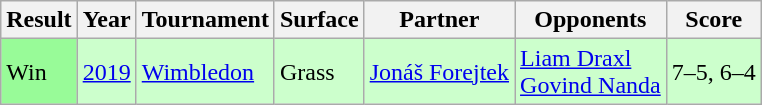<table class="wikitable">
<tr>
<th>Result</th>
<th>Year</th>
<th>Tournament</th>
<th>Surface</th>
<th>Partner</th>
<th>Opponents</th>
<th class=unsortable>Score</th>
</tr>
<tr style="background:#CCFFCC;">
<td bgcolor=98fb98>Win</td>
<td><a href='#'>2019</a></td>
<td><a href='#'>Wimbledon</a></td>
<td>Grass</td>
<td> <a href='#'>Jonáš Forejtek</a></td>
<td> <a href='#'>Liam Draxl</a> <br>  <a href='#'>Govind Nanda</a></td>
<td>7–5, 6–4</td>
</tr>
</table>
